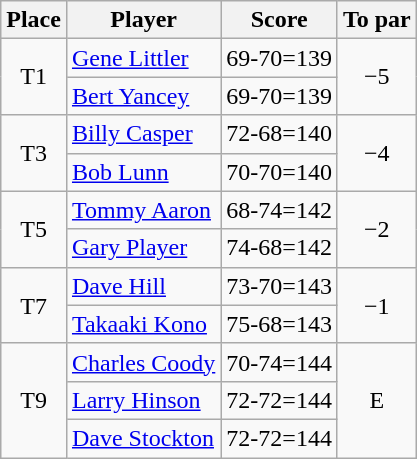<table class="wikitable">
<tr>
<th>Place</th>
<th>Player</th>
<th>Score</th>
<th>To par</th>
</tr>
<tr>
<td rowspan="2" align="center">T1</td>
<td> <a href='#'>Gene Littler</a></td>
<td>69-70=139</td>
<td rowspan="2" align="center">−5</td>
</tr>
<tr>
<td> <a href='#'>Bert Yancey</a></td>
<td>69-70=139</td>
</tr>
<tr>
<td rowspan="2" align="center">T3</td>
<td> <a href='#'>Billy Casper</a></td>
<td>72-68=140</td>
<td rowspan="2" align="center">−4</td>
</tr>
<tr>
<td> <a href='#'>Bob Lunn</a></td>
<td>70-70=140</td>
</tr>
<tr>
<td rowspan="2" align="center">T5</td>
<td> <a href='#'>Tommy Aaron</a></td>
<td>68-74=142</td>
<td rowspan="2" align="center">−2</td>
</tr>
<tr>
<td> <a href='#'>Gary Player</a></td>
<td>74-68=142</td>
</tr>
<tr>
<td rowspan="2" align="center">T7</td>
<td> <a href='#'>Dave Hill</a></td>
<td>73-70=143</td>
<td rowspan="2" align="center">−1</td>
</tr>
<tr>
<td> <a href='#'>Takaaki Kono</a></td>
<td>75-68=143</td>
</tr>
<tr>
<td rowspan="3" align="center">T9</td>
<td> <a href='#'>Charles Coody</a></td>
<td>70-74=144</td>
<td rowspan="3" align="center">E</td>
</tr>
<tr>
<td> <a href='#'>Larry Hinson</a></td>
<td>72-72=144</td>
</tr>
<tr>
<td> <a href='#'>Dave Stockton</a></td>
<td>72-72=144</td>
</tr>
</table>
